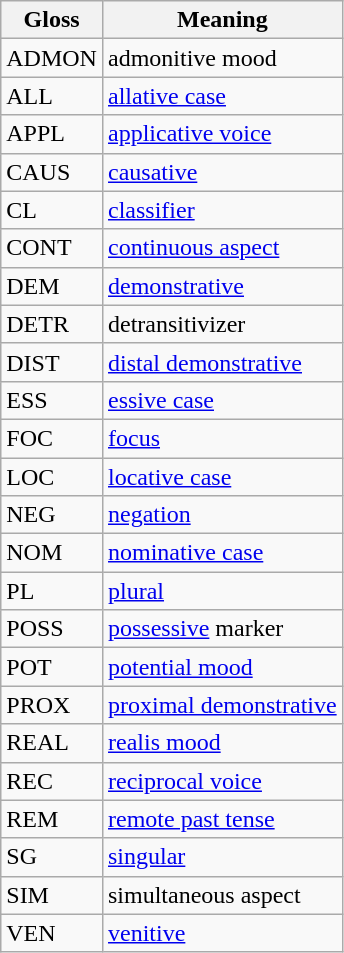<table class="wikitable">
<tr>
<th>Gloss</th>
<th>Meaning</th>
</tr>
<tr>
<td>ADMON</td>
<td>admonitive mood</td>
</tr>
<tr>
<td>ALL</td>
<td><a href='#'>allative case</a></td>
</tr>
<tr>
<td>APPL</td>
<td><a href='#'>applicative voice</a></td>
</tr>
<tr>
<td>CAUS</td>
<td><a href='#'>causative</a></td>
</tr>
<tr>
<td>CL</td>
<td><a href='#'>classifier</a></td>
</tr>
<tr>
<td>CONT</td>
<td><a href='#'>continuous aspect</a></td>
</tr>
<tr>
<td>DEM</td>
<td><a href='#'>demonstrative</a></td>
</tr>
<tr>
<td>DETR</td>
<td>detransitivizer</td>
</tr>
<tr>
<td>DIST</td>
<td><a href='#'>distal demonstrative</a></td>
</tr>
<tr>
<td>ESS</td>
<td><a href='#'>essive case</a></td>
</tr>
<tr>
<td>FOC</td>
<td><a href='#'>focus</a></td>
</tr>
<tr>
<td>LOC</td>
<td><a href='#'>locative case</a></td>
</tr>
<tr>
<td>NEG</td>
<td><a href='#'>negation</a></td>
</tr>
<tr>
<td>NOM</td>
<td><a href='#'>nominative case</a></td>
</tr>
<tr>
<td>PL</td>
<td><a href='#'>plural</a></td>
</tr>
<tr>
<td>POSS</td>
<td><a href='#'>possessive</a> marker</td>
</tr>
<tr>
<td>POT</td>
<td><a href='#'>potential mood</a></td>
</tr>
<tr>
<td>PROX</td>
<td><a href='#'>proximal demonstrative</a></td>
</tr>
<tr>
<td>REAL</td>
<td><a href='#'>realis mood</a></td>
</tr>
<tr>
<td>REC</td>
<td><a href='#'>reciprocal voice</a></td>
</tr>
<tr>
<td>REM</td>
<td><a href='#'>remote past tense</a></td>
</tr>
<tr>
<td>SG</td>
<td><a href='#'>singular</a></td>
</tr>
<tr>
<td>SIM</td>
<td>simultaneous aspect</td>
</tr>
<tr>
<td>VEN</td>
<td><a href='#'>venitive</a></td>
</tr>
</table>
